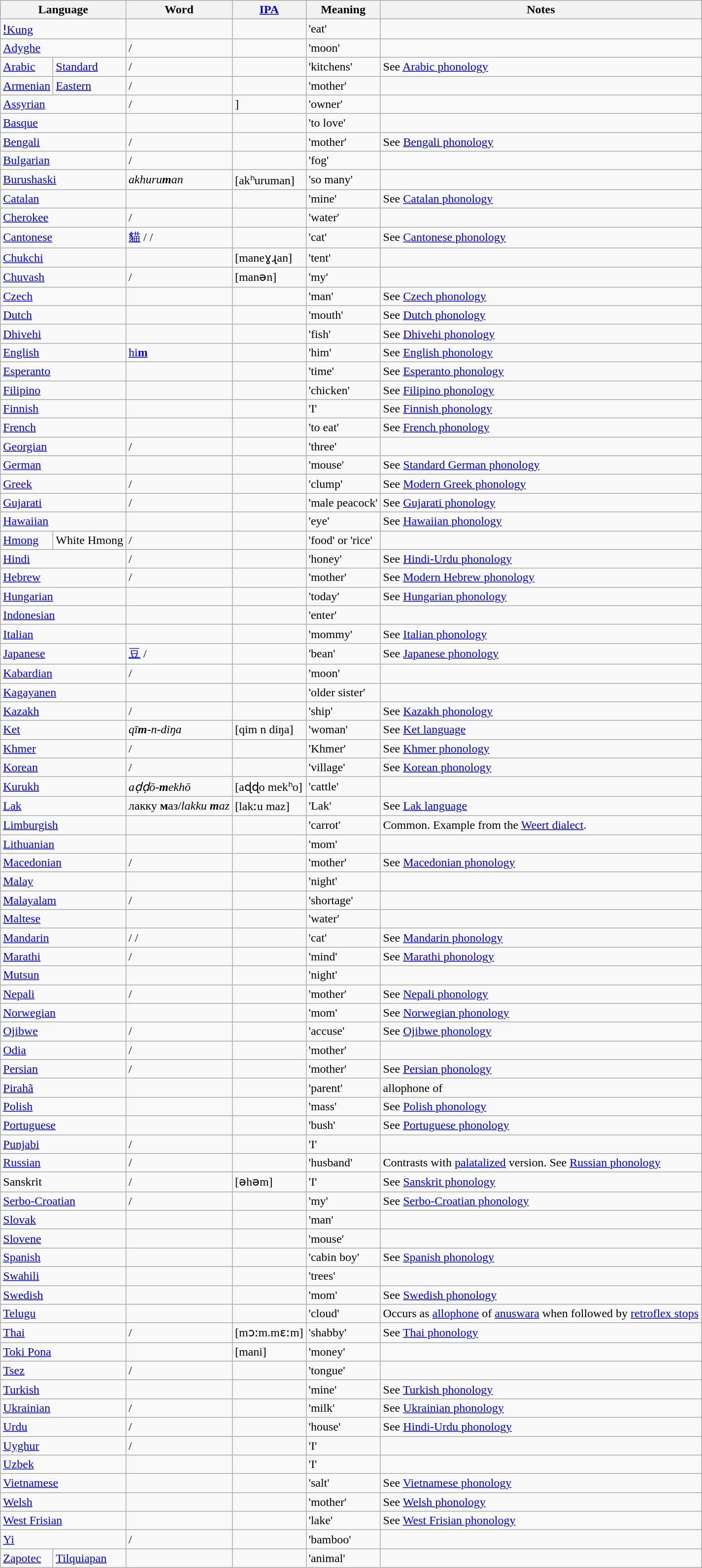<table class="wikitable">
<tr>
<th scope="col" colspan="2">Language</th>
<th scope="col">Word</th>
<th scope="col"><a href='#'>IPA</a></th>
<th scope="col">Meaning</th>
<th scope="col">Notes</th>
</tr>
<tr>
<td colspan="2"><a href='#'>ǃKung</a></td>
<td></td>
<td></td>
<td>'eat'</td>
<td></td>
</tr>
<tr>
<td colspan="2"><a href='#'>Adyghe</a></td>
<td> / </td>
<td></td>
<td>'moon'</td>
<td></td>
</tr>
<tr>
<td><a href='#'>Arabic</a></td>
<td><a href='#'>Standard</a></td>
<td> / </td>
<td></td>
<td>'kitchens'</td>
<td>See <a href='#'>Arabic phonology</a></td>
</tr>
<tr>
<td><a href='#'>Armenian</a></td>
<td><a href='#'>Eastern</a></td>
<td> / </td>
<td></td>
<td>'mother'</td>
<td></td>
</tr>
<tr>
<td colspan="2"><a href='#'>Assyrian</a></td>
<td> / </td>
<td>]</td>
<td>'owner'</td>
<td></td>
</tr>
<tr>
<td colspan="2"><a href='#'>Basque</a></td>
<td></td>
<td></td>
<td>'to love'</td>
<td></td>
</tr>
<tr>
<td colspan=2><a href='#'>Bengali</a></td>
<td> / </td>
<td></td>
<td>'mother'</td>
<td>See <a href='#'>Bengali phonology</a></td>
</tr>
<tr>
<td colspan="2"><a href='#'>Bulgarian</a></td>
<td> / </td>
<td></td>
<td>'fog'</td>
<td></td>
</tr>
<tr>
<td colspan="2"><a href='#'>Burushaski</a></td>
<td><em>akhuru<strong>m</strong>an</em></td>
<td>[akʰuruman]</td>
<td>'so many'</td>
<td></td>
</tr>
<tr>
<td colspan="2"><a href='#'>Catalan</a></td>
<td></td>
<td></td>
<td>'mine'</td>
<td>See <a href='#'>Catalan phonology</a></td>
</tr>
<tr>
<td colspan="2"><a href='#'>Cherokee</a></td>
<td> / </td>
<td></td>
<td>'water'</td>
<td></td>
</tr>
<tr>
<td colspan="2"><a href='#'>Cantonese</a></td>
<td><a href='#'>貓</a> /  / </td>
<td></td>
<td>'cat'</td>
<td>See <a href='#'>Cantonese phonology</a></td>
</tr>
<tr>
<td colspan="2"><a href='#'>Chukchi</a></td>
<td></td>
<td>[maneɣɻan]</td>
<td>'tent'</td>
<td></td>
</tr>
<tr>
<td colspan="2"><a href='#'>Chuvash</a></td>
<td> / </td>
<td>[manən]</td>
<td>'my'</td>
<td></td>
</tr>
<tr>
<td colspan="2"><a href='#'>Czech</a></td>
<td></td>
<td></td>
<td>'man'</td>
<td>See <a href='#'>Czech phonology</a></td>
</tr>
<tr>
<td colspan="2"><a href='#'>Dutch</a></td>
<td></td>
<td></td>
<td>'mouth'</td>
<td>See <a href='#'>Dutch phonology</a></td>
</tr>
<tr>
<td colspan="2"><a href='#'>Dhivehi</a></td>
<td></td>
<td></td>
<td>'fish'</td>
<td>See <a href='#'>Dhivehi phonology</a></td>
</tr>
<tr>
<td colspan="2"><a href='#'>English</a></td>
<td><a href='#'>hi<strong>m</strong></a></td>
<td></td>
<td>'him'</td>
<td>See <a href='#'>English phonology</a></td>
</tr>
<tr>
<td colspan="2"><a href='#'>Esperanto</a></td>
<td></td>
<td></td>
<td>'time'</td>
<td>See <a href='#'>Esperanto phonology</a></td>
</tr>
<tr>
<td colspan="2"><a href='#'>Filipino</a></td>
<td></td>
<td></td>
<td>'chicken'</td>
<td>See <a href='#'>Filipino phonology</a></td>
</tr>
<tr>
<td colspan="2"><a href='#'>Finnish</a></td>
<td></td>
<td></td>
<td>'I'</td>
<td>See <a href='#'>Finnish phonology</a></td>
</tr>
<tr>
<td colspan="2"><a href='#'>French</a></td>
<td></td>
<td></td>
<td>'to eat'</td>
<td>See <a href='#'>French phonology</a></td>
</tr>
<tr>
<td colspan="2"><a href='#'>Georgian</a></td>
<td> / </td>
<td></td>
<td>'three'</td>
<td></td>
</tr>
<tr>
<td colspan="2"><a href='#'>German</a></td>
<td></td>
<td></td>
<td>'mouse'</td>
<td>See <a href='#'>Standard German phonology</a></td>
</tr>
<tr>
<td colspan="2"><a href='#'>Greek</a></td>
<td> / </td>
<td></td>
<td>'clump'</td>
<td>See <a href='#'>Modern Greek phonology</a></td>
</tr>
<tr>
<td colspan="2"><a href='#'>Gujarati</a></td>
<td> / </td>
<td></td>
<td>'male peacock'</td>
<td>See <a href='#'>Gujarati phonology</a></td>
</tr>
<tr>
<td colspan="2"><a href='#'>Hawaiian</a></td>
<td></td>
<td></td>
<td>'eye'</td>
<td>See <a href='#'>Hawaiian phonology</a></td>
</tr>
<tr>
<td><a href='#'>Hmong</a></td>
<td>White Hmong</td>
<td> / </td>
<td></td>
<td>'food' or 'rice'</td>
</tr>
<tr>
<td colspan="2"><a href='#'>Hindi</a></td>
<td> / </td>
<td></td>
<td>'honey'</td>
<td>See <a href='#'>Hindi-Urdu phonology</a></td>
</tr>
<tr>
<td colspan="2"><a href='#'>Hebrew</a></td>
<td> / </td>
<td></td>
<td>'mother'</td>
<td>See <a href='#'>Modern Hebrew phonology</a></td>
</tr>
<tr>
<td colspan="2"><a href='#'>Hungarian</a></td>
<td></td>
<td></td>
<td>'today'</td>
<td>See <a href='#'>Hungarian phonology</a></td>
</tr>
<tr>
<td colspan="2"><a href='#'>Indonesian</a></td>
<td></td>
<td></td>
<td>'enter'</td>
<td></td>
</tr>
<tr>
<td colspan="2"><a href='#'>Italian</a></td>
<td></td>
<td></td>
<td>'mommy'</td>
<td>See <a href='#'>Italian phonology</a></td>
</tr>
<tr>
<td colspan="2"><a href='#'>Japanese</a></td>
<td><a href='#'>豆</a> / </td>
<td></td>
<td>'bean'</td>
<td>See <a href='#'>Japanese phonology</a></td>
</tr>
<tr>
<td colspan="2"><a href='#'>Kabardian</a></td>
<td> / </td>
<td></td>
<td>'moon'</td>
<td></td>
</tr>
<tr>
<td colspan="2"><a href='#'>Kagayanen</a></td>
<td></td>
<td></td>
<td>'older sister'</td>
<td></td>
</tr>
<tr>
<td colspan="2"><a href='#'>Kazakh</a></td>
<td> / </td>
<td></td>
<td>'ship'</td>
<td>See <a href='#'>Kazakh phonology</a></td>
</tr>
<tr>
<td colspan="2"><a href='#'>Ket</a></td>
<td><em>qī<strong>m</strong>-n-diŋa</em></td>
<td>[qim n diŋa]</td>
<td>'woman'</td>
<td>See <a href='#'>Ket language</a></td>
</tr>
<tr>
<td colspan="2"><a href='#'>Khmer</a></td>
<td> / </td>
<td></td>
<td>'Khmer'</td>
<td>See <a href='#'>Khmer phonology</a></td>
</tr>
<tr>
<td colspan="2"><a href='#'>Korean</a></td>
<td> / </td>
<td></td>
<td>'village'</td>
<td>See <a href='#'>Korean phonology</a></td>
</tr>
<tr>
<td colspan="2"><a href='#'>Kurukh</a></td>
<td><em>aḍḍō-<strong>m</strong>ekhō</em></td>
<td>[aɖɖo mekʰo]</td>
<td>'cattle'</td>
<td></td>
</tr>
<tr>
<td colspan="2"><a href='#'>Lak</a></td>
<td>лакку <strong>м</strong>аз/<em>lakku <strong>m</strong>az</em></td>
<td>[lakːu maz]</td>
<td>'Lak'</td>
<td>See <a href='#'>Lak language</a></td>
</tr>
<tr>
<td colspan="2"><a href='#'>Limburgish</a></td>
<td></td>
<td></td>
<td>'carrot'</td>
<td>Common. Example from the <a href='#'>Weert dialect</a>.</td>
</tr>
<tr>
<td colspan="2"><a href='#'>Lithuanian</a></td>
<td></td>
<td></td>
<td>'mom'</td>
<td></td>
</tr>
<tr>
<td colspan="2"><a href='#'>Macedonian</a></td>
<td> / </td>
<td></td>
<td>'mother'</td>
<td>See <a href='#'>Macedonian phonology</a></td>
</tr>
<tr>
<td colspan="2"><a href='#'>Malay</a></td>
<td></td>
<td></td>
<td>'night'</td>
<td></td>
</tr>
<tr>
<td colspan="2"><a href='#'>Malayalam</a></td>
<td> / </td>
<td></td>
<td>'shortage'</td>
<td></td>
</tr>
<tr>
<td colspan="2"><a href='#'>Maltese</a></td>
<td></td>
<td></td>
<td>'water'</td>
<td></td>
</tr>
<tr>
<td colspan="2"><a href='#'>Mandarin</a></td>
<td> /  / </td>
<td></td>
<td>'cat'</td>
<td>See <a href='#'>Mandarin phonology</a></td>
</tr>
<tr>
<td colspan="2"><a href='#'>Marathi</a></td>
<td> / </td>
<td></td>
<td>'mind'</td>
<td>See <a href='#'>Marathi phonology</a></td>
</tr>
<tr>
<td colspan="2"><a href='#'>Mutsun</a></td>
<td></td>
<td></td>
<td>'night'</td>
<td></td>
</tr>
<tr>
<td colspan="2"><a href='#'>Nepali</a></td>
<td> / </td>
<td></td>
<td>'mother'</td>
<td>See <a href='#'>Nepali phonology</a></td>
</tr>
<tr>
<td colspan="2"><a href='#'>Norwegian</a></td>
<td></td>
<td></td>
<td>'mom'</td>
<td>See <a href='#'>Norwegian phonology</a></td>
</tr>
<tr>
<td colspan="2"><a href='#'>Ojibwe</a></td>
<td> / </td>
<td></td>
<td>'accuse'</td>
<td>See <a href='#'>Ojibwe phonology</a></td>
</tr>
<tr>
<td colspan="2"><a href='#'>Odia</a></td>
<td> / </td>
<td></td>
<td>'mother'</td>
<td></td>
</tr>
<tr>
<td colspan="2"><a href='#'>Persian</a></td>
<td> / </td>
<td></td>
<td>'mother'</td>
<td>See <a href='#'>Persian phonology</a></td>
</tr>
<tr>
<td colspan="2"><a href='#'>Pirahã</a></td>
<td></td>
<td></td>
<td>'parent'</td>
<td>allophone of </td>
</tr>
<tr>
<td colspan="2"><a href='#'>Polish</a></td>
<td></td>
<td></td>
<td>'mass'</td>
<td>See <a href='#'>Polish phonology</a></td>
</tr>
<tr>
<td colspan="2"><a href='#'>Portuguese</a></td>
<td></td>
<td></td>
<td>'bush'</td>
<td>See <a href='#'>Portuguese phonology</a></td>
</tr>
<tr>
<td colspan="2"><a href='#'>Punjabi</a></td>
<td> / </td>
<td></td>
<td>'I'</td>
<td></td>
</tr>
<tr>
<td colspan="2"><a href='#'>Russian</a></td>
<td> / </td>
<td></td>
<td>'husband'</td>
<td>Contrasts with <a href='#'>palatalized</a> version. See <a href='#'>Russian phonology</a></td>
</tr>
<tr>
<td colspan="2">Sanskrit</td>
<td> / </td>
<td>[əhəm]</td>
<td>'I'</td>
<td>See <a href='#'>Sanskrit phonology</a></td>
</tr>
<tr>
<td colspan="2"><a href='#'>Serbo-Croatian</a></td>
<td> / </td>
<td></td>
<td>'my'</td>
<td>See <a href='#'>Serbo-Croatian phonology</a></td>
</tr>
<tr>
<td colspan="2"><a href='#'>Slovak</a></td>
<td></td>
<td></td>
<td>'man'</td>
<td></td>
</tr>
<tr>
<td colspan="2"><a href='#'>Slovene</a></td>
<td></td>
<td></td>
<td>'mouse'</td>
<td></td>
</tr>
<tr>
<td colspan="2"><a href='#'>Spanish</a></td>
<td></td>
<td></td>
<td>'cabin boy'</td>
<td>See <a href='#'>Spanish phonology</a></td>
</tr>
<tr>
<td colspan="2"><a href='#'>Swahili</a></td>
<td></td>
<td></td>
<td>'trees'</td>
<td></td>
</tr>
<tr>
<td colspan="2"><a href='#'>Swedish</a></td>
<td></td>
<td></td>
<td>'mom'</td>
<td>See <a href='#'>Swedish phonology</a></td>
</tr>
<tr>
<td colspan="2"><a href='#'>Telugu</a></td>
<td></td>
<td></td>
<td>'cloud'</td>
<td>Occurs as <a href='#'>allophone</a> of <a href='#'>anuswara</a> when followed by <a href='#'>retroflex stops</a></td>
</tr>
<tr>
<td colspan="2"><a href='#'>Thai</a></td>
<td> / </td>
<td>[mɔːm.mɛːm]</td>
<td>'shabby'</td>
<td>See <a href='#'>Thai phonology</a></td>
</tr>
<tr>
<td colspan="2"><a href='#'>Toki Pona</a></td>
<td></td>
<td>[mani]</td>
<td>'money'</td>
<td></td>
</tr>
<tr>
<td colspan="2"><a href='#'>Tsez</a></td>
<td> / </td>
<td></td>
<td>'tongue'</td>
<td></td>
</tr>
<tr>
<td colspan="2"><a href='#'>Turkish</a></td>
<td></td>
<td></td>
<td>'mine'</td>
<td>See <a href='#'>Turkish phonology</a></td>
</tr>
<tr>
<td colspan="2"><a href='#'>Ukrainian</a></td>
<td> / </td>
<td></td>
<td>'milk'</td>
<td>See <a href='#'>Ukrainian phonology</a></td>
</tr>
<tr>
<td colspan="2"><a href='#'>Urdu</a></td>
<td> / </td>
<td></td>
<td>'house'</td>
<td>See <a href='#'>Hindi-Urdu phonology</a></td>
</tr>
<tr>
<td colspan="2"><a href='#'>Uyghur</a></td>
<td> / </td>
<td></td>
<td>'I'</td>
<td></td>
</tr>
<tr>
<td colspan="2"><a href='#'>Uzbek</a></td>
<td></td>
<td></td>
<td>'I'</td>
<td></td>
</tr>
<tr>
<td colspan="2"><a href='#'>Vietnamese</a></td>
<td></td>
<td></td>
<td>'salt'</td>
<td>See <a href='#'>Vietnamese phonology</a></td>
</tr>
<tr>
<td colspan="2"><a href='#'>Welsh</a></td>
<td></td>
<td></td>
<td>'mother'</td>
<td>See <a href='#'>Welsh phonology</a></td>
</tr>
<tr>
<td colspan="2"><a href='#'>West Frisian</a></td>
<td></td>
<td></td>
<td>'lake'</td>
<td>See <a href='#'>West Frisian phonology</a></td>
</tr>
<tr>
<td colspan="2"><a href='#'>Yi</a></td>
<td> / </td>
<td></td>
<td>'bamboo'</td>
<td></td>
</tr>
<tr>
<td><a href='#'>Zapotec</a></td>
<td><a href='#'>Tilquiapan</a></td>
<td></td>
<td></td>
<td>'animal'</td>
<td></td>
</tr>
</table>
